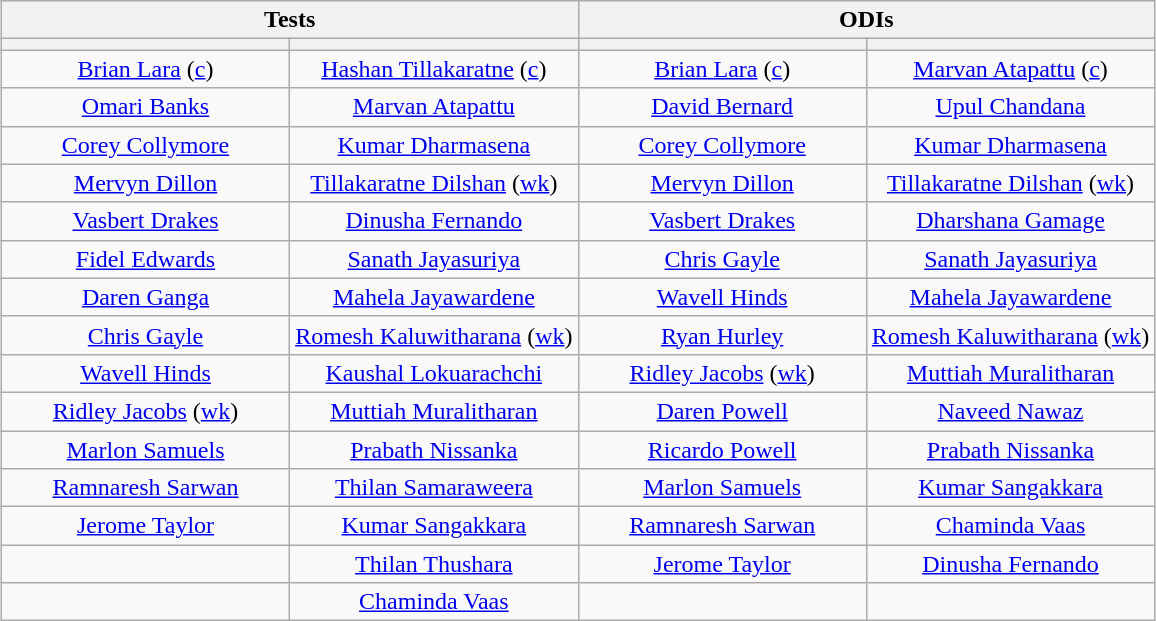<table class="wikitable" style="text-align:center; margin:auto">
<tr>
<th colspan=2>Tests</th>
<th colspan=2>ODIs</th>
</tr>
<tr>
<th style="width:25%"></th>
<th style="width:25%"></th>
<th style="width:25%"></th>
<th style="width:25%"></th>
</tr>
<tr>
<td><a href='#'>Brian Lara</a> (<a href='#'>c</a>)</td>
<td><a href='#'>Hashan Tillakaratne</a> (<a href='#'>c</a>)</td>
<td><a href='#'>Brian Lara</a> (<a href='#'>c</a>)</td>
<td><a href='#'>Marvan Atapattu</a> (<a href='#'>c</a>)</td>
</tr>
<tr>
<td><a href='#'>Omari Banks</a></td>
<td><a href='#'>Marvan Atapattu</a></td>
<td><a href='#'>David Bernard</a></td>
<td><a href='#'>Upul Chandana</a></td>
</tr>
<tr>
<td><a href='#'>Corey Collymore</a></td>
<td><a href='#'>Kumar Dharmasena</a></td>
<td><a href='#'>Corey Collymore</a></td>
<td><a href='#'>Kumar Dharmasena</a></td>
</tr>
<tr>
<td><a href='#'>Mervyn Dillon</a></td>
<td><a href='#'>Tillakaratne Dilshan</a> (<a href='#'>wk</a>)</td>
<td><a href='#'>Mervyn Dillon</a></td>
<td><a href='#'>Tillakaratne Dilshan</a> (<a href='#'>wk</a>)</td>
</tr>
<tr>
<td><a href='#'>Vasbert Drakes</a></td>
<td><a href='#'>Dinusha Fernando</a></td>
<td><a href='#'>Vasbert Drakes</a></td>
<td><a href='#'>Dharshana Gamage</a></td>
</tr>
<tr>
<td><a href='#'>Fidel Edwards</a></td>
<td><a href='#'>Sanath Jayasuriya</a></td>
<td><a href='#'>Chris Gayle</a></td>
<td><a href='#'>Sanath Jayasuriya</a></td>
</tr>
<tr>
<td><a href='#'>Daren Ganga</a></td>
<td><a href='#'>Mahela Jayawardene</a></td>
<td><a href='#'>Wavell Hinds</a></td>
<td><a href='#'>Mahela Jayawardene</a></td>
</tr>
<tr>
<td><a href='#'>Chris Gayle</a></td>
<td><a href='#'>Romesh Kaluwitharana</a> (<a href='#'>wk</a>)</td>
<td><a href='#'>Ryan Hurley</a></td>
<td><a href='#'>Romesh Kaluwitharana</a> (<a href='#'>wk</a>)</td>
</tr>
<tr>
<td><a href='#'>Wavell Hinds</a></td>
<td><a href='#'>Kaushal Lokuarachchi</a></td>
<td><a href='#'>Ridley Jacobs</a> (<a href='#'>wk</a>)</td>
<td><a href='#'>Muttiah Muralitharan</a></td>
</tr>
<tr>
<td><a href='#'>Ridley Jacobs</a> (<a href='#'>wk</a>)</td>
<td><a href='#'>Muttiah Muralitharan</a></td>
<td><a href='#'>Daren Powell</a></td>
<td><a href='#'>Naveed Nawaz</a></td>
</tr>
<tr>
<td><a href='#'>Marlon Samuels</a></td>
<td><a href='#'>Prabath Nissanka</a></td>
<td><a href='#'>Ricardo Powell</a></td>
<td><a href='#'>Prabath Nissanka</a></td>
</tr>
<tr>
<td><a href='#'>Ramnaresh Sarwan</a></td>
<td><a href='#'>Thilan Samaraweera</a></td>
<td><a href='#'>Marlon Samuels</a></td>
<td><a href='#'>Kumar Sangakkara</a></td>
</tr>
<tr>
<td><a href='#'>Jerome Taylor</a></td>
<td><a href='#'>Kumar Sangakkara</a></td>
<td><a href='#'>Ramnaresh Sarwan</a></td>
<td><a href='#'>Chaminda Vaas</a></td>
</tr>
<tr>
<td></td>
<td><a href='#'>Thilan Thushara</a></td>
<td><a href='#'>Jerome Taylor</a></td>
<td><a href='#'>Dinusha Fernando</a></td>
</tr>
<tr>
<td></td>
<td><a href='#'>Chaminda Vaas</a></td>
<td></td>
<td></td>
</tr>
</table>
